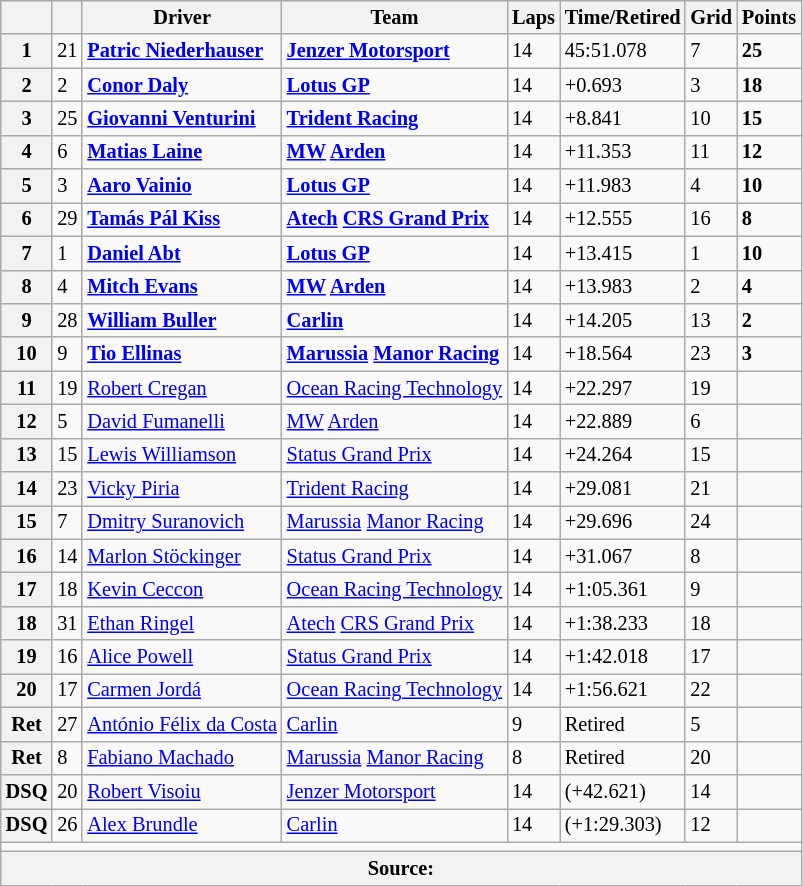<table class="wikitable" style="font-size:85%">
<tr>
<th></th>
<th></th>
<th>Driver</th>
<th>Team</th>
<th>Laps</th>
<th>Time/Retired</th>
<th>Grid</th>
<th>Points</th>
</tr>
<tr>
<th>1</th>
<td>21</td>
<td> <strong><a href='#'>Patric Niederhauser</a></strong></td>
<td><strong><a href='#'>Jenzer Motorsport</a></strong></td>
<td>14</td>
<td>45:51.078</td>
<td>7</td>
<td><strong>25</strong></td>
</tr>
<tr>
<th>2</th>
<td>2</td>
<td> <strong><a href='#'>Conor Daly</a></strong></td>
<td><strong><a href='#'>Lotus GP</a></strong></td>
<td>14</td>
<td>+0.693</td>
<td>3</td>
<td><strong>18</strong></td>
</tr>
<tr>
<th>3</th>
<td>25</td>
<td> <strong><a href='#'>Giovanni Venturini</a></strong></td>
<td><strong><a href='#'>Trident Racing</a></strong></td>
<td>14</td>
<td>+8.841</td>
<td>10</td>
<td><strong>15</strong></td>
</tr>
<tr>
<th>4</th>
<td>6</td>
<td> <strong><a href='#'>Matias Laine</a></strong></td>
<td><strong><a href='#'>MW</a> <a href='#'>Arden</a></strong></td>
<td>14</td>
<td>+11.353</td>
<td>11</td>
<td><strong>12</strong></td>
</tr>
<tr>
<th>5</th>
<td>3</td>
<td> <strong><a href='#'>Aaro Vainio</a></strong></td>
<td><strong><a href='#'>Lotus GP</a></strong></td>
<td>14</td>
<td>+11.983</td>
<td>4</td>
<td><strong>10</strong></td>
</tr>
<tr>
<th>6</th>
<td>29</td>
<td> <strong><a href='#'>Tamás Pál Kiss</a></strong></td>
<td><strong><a href='#'>Atech</a> <a href='#'>CRS Grand Prix</a></strong></td>
<td>14</td>
<td>+12.555</td>
<td>16</td>
<td><strong>8</strong></td>
</tr>
<tr>
<th>7</th>
<td>1</td>
<td> <strong><a href='#'>Daniel Abt</a></strong></td>
<td><strong><a href='#'>Lotus GP</a></strong></td>
<td>14</td>
<td>+13.415</td>
<td>1</td>
<td><strong>10 </strong></td>
</tr>
<tr>
<th>8</th>
<td>4</td>
<td> <strong><a href='#'>Mitch Evans</a></strong></td>
<td><strong><a href='#'>MW</a> <a href='#'>Arden</a></strong></td>
<td>14</td>
<td>+13.983</td>
<td>2</td>
<td><strong>4</strong></td>
</tr>
<tr>
<th>9</th>
<td>28</td>
<td> <strong><a href='#'>William Buller</a></strong></td>
<td><strong><a href='#'>Carlin</a></strong></td>
<td>14</td>
<td>+14.205</td>
<td>13</td>
<td><strong>2</strong></td>
</tr>
<tr>
<th>10</th>
<td>9</td>
<td> <strong><a href='#'>Tio Ellinas</a></strong></td>
<td><strong><a href='#'>Marussia</a> <a href='#'>Manor Racing</a></strong></td>
<td>14</td>
<td>+18.564</td>
<td>23</td>
<td><strong>3 </strong></td>
</tr>
<tr>
<th>11</th>
<td>19</td>
<td> <a href='#'>Robert Cregan</a></td>
<td><a href='#'>Ocean Racing Technology</a></td>
<td>14</td>
<td>+22.297</td>
<td>19</td>
<td></td>
</tr>
<tr>
<th>12</th>
<td>5</td>
<td> <a href='#'>David Fumanelli</a></td>
<td><a href='#'>MW</a> <a href='#'>Arden</a></td>
<td>14</td>
<td>+22.889</td>
<td>6</td>
<td></td>
</tr>
<tr>
<th>13</th>
<td>15</td>
<td> <a href='#'>Lewis Williamson</a></td>
<td><a href='#'>Status Grand Prix</a></td>
<td>14</td>
<td>+24.264</td>
<td>15</td>
<td></td>
</tr>
<tr>
<th>14</th>
<td>23</td>
<td> <a href='#'>Vicky Piria</a></td>
<td><a href='#'>Trident Racing</a></td>
<td>14</td>
<td>+29.081</td>
<td>21</td>
<td></td>
</tr>
<tr>
<th>15</th>
<td>7</td>
<td> <a href='#'>Dmitry Suranovich</a></td>
<td><a href='#'>Marussia</a> <a href='#'>Manor Racing</a></td>
<td>14</td>
<td>+29.696</td>
<td>24</td>
<td></td>
</tr>
<tr>
<th>16</th>
<td>14</td>
<td> <a href='#'>Marlon Stöckinger</a></td>
<td><a href='#'>Status Grand Prix</a></td>
<td>14</td>
<td>+31.067</td>
<td>8</td>
<td></td>
</tr>
<tr>
<th>17</th>
<td>18</td>
<td> <a href='#'>Kevin Ceccon</a></td>
<td><a href='#'>Ocean Racing Technology</a></td>
<td>14</td>
<td>+1:05.361</td>
<td>9</td>
<td></td>
</tr>
<tr>
<th>18</th>
<td>31</td>
<td> <a href='#'>Ethan Ringel</a></td>
<td><a href='#'>Atech</a> <a href='#'>CRS Grand Prix</a></td>
<td>14</td>
<td>+1:38.233</td>
<td>18</td>
<td></td>
</tr>
<tr>
<th>19</th>
<td>16</td>
<td> <a href='#'>Alice Powell</a></td>
<td><a href='#'>Status Grand Prix</a></td>
<td>14</td>
<td>+1:42.018</td>
<td>17</td>
<td></td>
</tr>
<tr>
<th>20</th>
<td>17</td>
<td> <a href='#'>Carmen Jordá</a></td>
<td><a href='#'>Ocean Racing Technology</a></td>
<td>14</td>
<td>+1:56.621</td>
<td>22</td>
<td></td>
</tr>
<tr>
<th>Ret</th>
<td>27</td>
<td> <a href='#'>António Félix da Costa</a></td>
<td><a href='#'>Carlin</a></td>
<td>9</td>
<td>Retired</td>
<td>5</td>
<td></td>
</tr>
<tr>
<th>Ret</th>
<td>8</td>
<td> <a href='#'>Fabiano Machado</a></td>
<td><a href='#'>Marussia</a> <a href='#'>Manor Racing</a></td>
<td>8</td>
<td>Retired</td>
<td>20</td>
<td></td>
</tr>
<tr>
<th>DSQ</th>
<td>20</td>
<td> <a href='#'>Robert Visoiu</a></td>
<td><a href='#'>Jenzer Motorsport</a></td>
<td>14</td>
<td>(+42.621)</td>
<td>14</td>
<td></td>
</tr>
<tr>
<th>DSQ</th>
<td>26</td>
<td> <a href='#'>Alex Brundle</a></td>
<td><a href='#'>Carlin</a></td>
<td>14</td>
<td>(+1:29.303)</td>
<td>12</td>
<td></td>
</tr>
<tr>
<td colspan=8></td>
</tr>
<tr>
<th colspan=8>Source:</th>
</tr>
</table>
